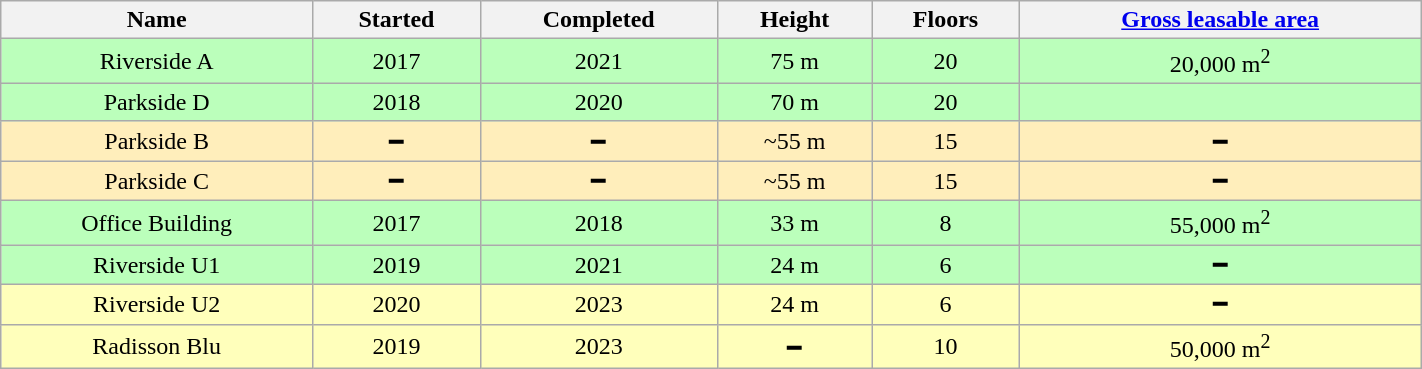<table class="wikitable sortable" style="text-align:center; width:75%">
<tr>
<th>Name</th>
<th>Started</th>
<th>Completed</th>
<th>Height</th>
<th>Floors</th>
<th><a href='#'>Gross leasable area</a></th>
</tr>
<tr bgcolor="bbffbb">
<td>Riverside A</td>
<td>2017</td>
<td>2021</td>
<td>75 m</td>
<td>20</td>
<td>20,000 m<sup>2</sup></td>
</tr>
<tr bgcolor="bbffbb">
<td>Parkside D</td>
<td>2018</td>
<td>2020</td>
<td>70 m</td>
<td>20</td>
<td></td>
</tr>
<tr bgcolor="ffeebb">
<td>Parkside B</td>
<td>━</td>
<td>━</td>
<td>~55 m</td>
<td>15</td>
<td>━</td>
</tr>
<tr bgcolor="ffeebb">
<td>Parkside C</td>
<td>━</td>
<td>━</td>
<td>~55 m</td>
<td>15</td>
<td>━</td>
</tr>
<tr bgcolor="bbffbb">
<td>Office Building</td>
<td>2017</td>
<td>2018</td>
<td>33 m</td>
<td>8</td>
<td>55,000 m<sup>2</sup></td>
</tr>
<tr bgcolor="bbffbb">
<td>Riverside U1</td>
<td>2019</td>
<td>2021</td>
<td>24 m</td>
<td>6</td>
<td>━</td>
</tr>
<tr bgcolor="ffffbb">
<td>Riverside U2</td>
<td>2020</td>
<td>2023</td>
<td>24 m</td>
<td>6</td>
<td>━</td>
</tr>
<tr bgcolor="ffffbb">
<td>Radisson Blu</td>
<td>2019</td>
<td>2023</td>
<td>━</td>
<td>10</td>
<td>50,000 m<sup>2</sup></td>
</tr>
</table>
